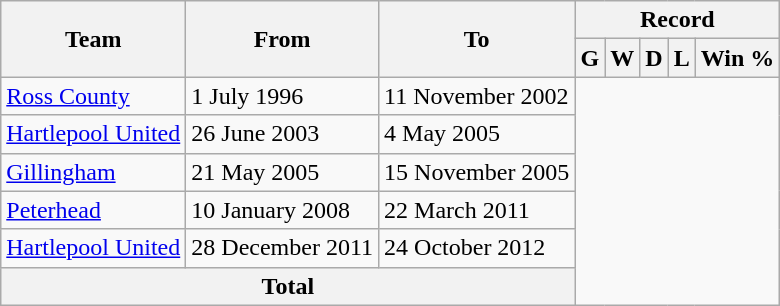<table class="wikitable" style="text-align: center">
<tr>
<th rowspan=2>Team</th>
<th rowspan=2>From</th>
<th rowspan=2>To</th>
<th colspan=5>Record</th>
</tr>
<tr>
<th>G</th>
<th>W</th>
<th>D</th>
<th>L</th>
<th>Win %</th>
</tr>
<tr>
<td align="left"><a href='#'>Ross County</a></td>
<td align="left">1 July 1996</td>
<td align="left">11 November 2002<br></td>
</tr>
<tr>
<td align="left"><a href='#'>Hartlepool United</a></td>
<td align="left">26 June 2003</td>
<td align="left">4 May 2005<br></td>
</tr>
<tr>
<td align="left"><a href='#'>Gillingham</a></td>
<td align="left">21 May 2005</td>
<td align="left">15 November 2005<br></td>
</tr>
<tr>
<td align="left"><a href='#'>Peterhead</a></td>
<td align="left">10 January 2008</td>
<td align="left">22 March 2011<br></td>
</tr>
<tr>
<td align="left"><a href='#'>Hartlepool United</a></td>
<td align="left">28 December 2011</td>
<td align="left">24 October 2012<br></td>
</tr>
<tr>
<th colspan=3>Total<br></th>
</tr>
</table>
